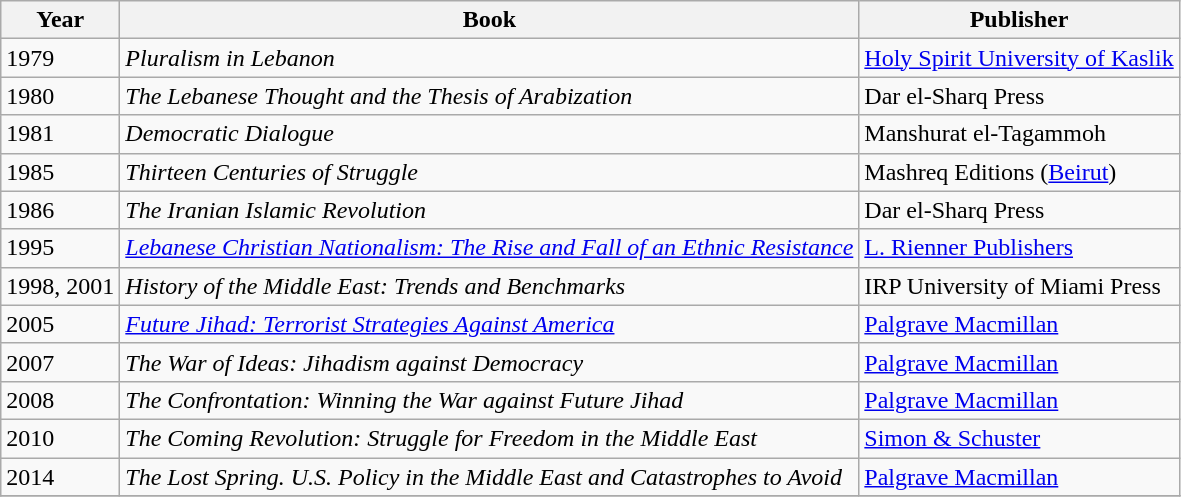<table class="wikitable">
<tr>
<th>Year</th>
<th>Book</th>
<th>Publisher</th>
</tr>
<tr>
<td>1979</td>
<td><em>Pluralism in Lebanon</em></td>
<td><a href='#'>Holy Spirit University of Kaslik</a></td>
</tr>
<tr>
<td>1980</td>
<td><em>The Lebanese Thought and the Thesis of Arabization</em></td>
<td>Dar el-Sharq Press</td>
</tr>
<tr>
<td>1981</td>
<td><em>Democratic Dialogue</em></td>
<td>Manshurat el-Tagammoh</td>
</tr>
<tr>
<td>1985</td>
<td><em>Thirteen Centuries of Struggle</em></td>
<td>Mashreq Editions (<a href='#'>Beirut</a>)</td>
</tr>
<tr>
<td>1986</td>
<td><em>The Iranian Islamic Revolution</em></td>
<td>Dar el-Sharq Press</td>
</tr>
<tr>
<td>1995</td>
<td><em><a href='#'>Lebanese Christian Nationalism: The Rise and Fall of an Ethnic Resistance</a></em></td>
<td><a href='#'>L. Rienner Publishers</a></td>
</tr>
<tr>
<td>1998, 2001</td>
<td><em>History of the Middle East: Trends and Benchmarks</em></td>
<td>IRP University of Miami Press</td>
</tr>
<tr>
<td>2005</td>
<td><em><a href='#'>Future Jihad: Terrorist Strategies Against America</a></em></td>
<td><a href='#'>Palgrave Macmillan</a></td>
</tr>
<tr>
<td>2007</td>
<td><em>The War of Ideas: Jihadism against Democracy</em></td>
<td><a href='#'>Palgrave Macmillan</a></td>
</tr>
<tr>
<td>2008</td>
<td><em>The Confrontation: Winning the War against Future Jihad</em></td>
<td><a href='#'>Palgrave Macmillan</a></td>
</tr>
<tr>
<td>2010</td>
<td><em>The Coming Revolution: Struggle for Freedom in the Middle East</em></td>
<td><a href='#'>Simon & Schuster</a></td>
</tr>
<tr>
<td>2014</td>
<td><em>The Lost Spring. U.S. Policy in the Middle East and Catastrophes to Avoid</em></td>
<td><a href='#'>Palgrave Macmillan</a></td>
</tr>
<tr>
</tr>
</table>
